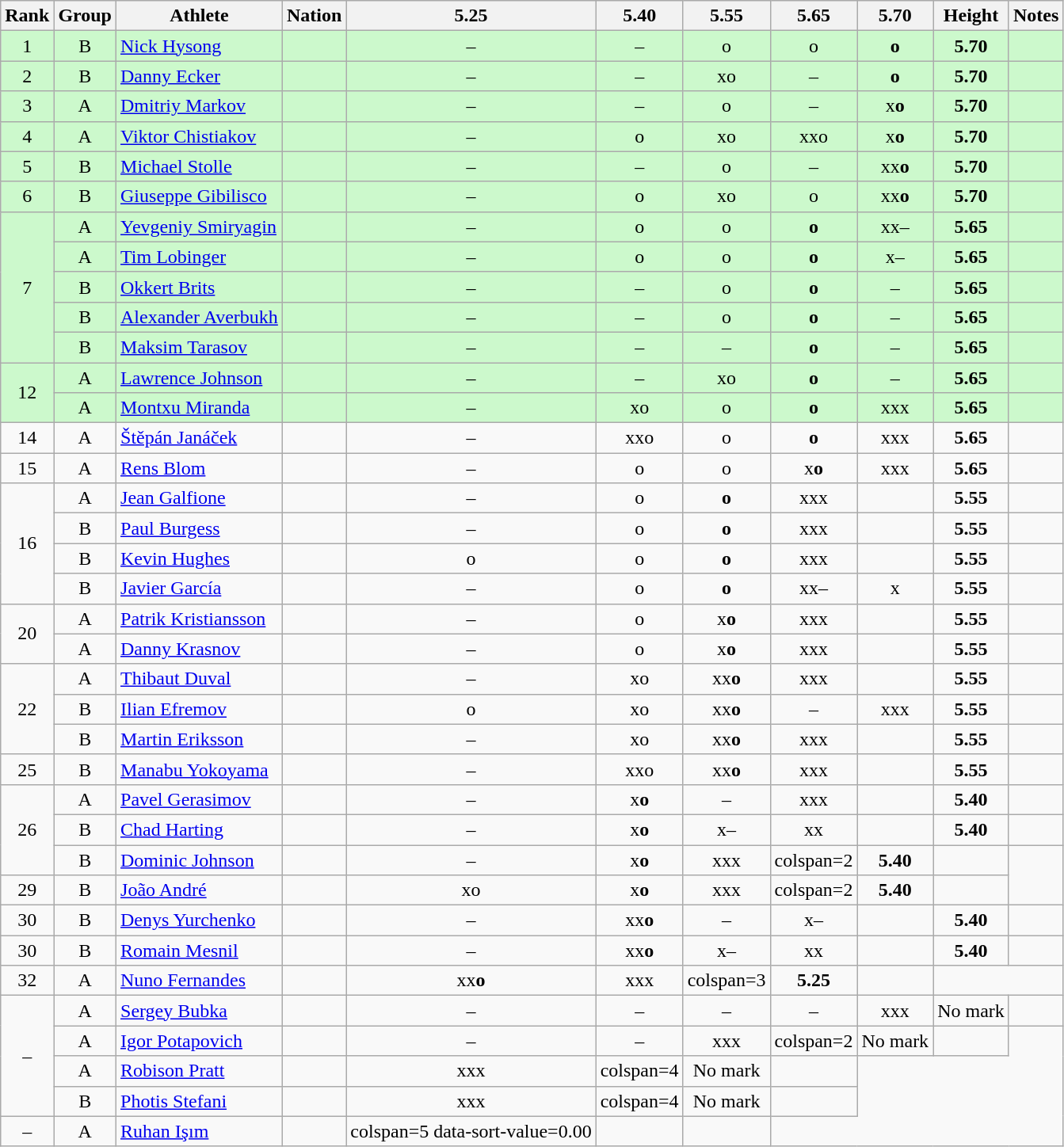<table class="wikitable sortable" style="text-align:center">
<tr>
<th>Rank</th>
<th>Group</th>
<th>Athlete</th>
<th>Nation</th>
<th>5.25</th>
<th>5.40</th>
<th>5.55</th>
<th>5.65</th>
<th>5.70</th>
<th>Height</th>
<th>Notes</th>
</tr>
<tr bgcolor=ccf9cc>
<td>1</td>
<td>B</td>
<td align=left><a href='#'>Nick Hysong</a></td>
<td align=left></td>
<td>–</td>
<td>–</td>
<td>o</td>
<td>o</td>
<td><strong>o</strong></td>
<td><strong>5.70</strong></td>
<td></td>
</tr>
<tr bgcolor=ccf9cc>
<td>2</td>
<td>B</td>
<td align=left><a href='#'>Danny Ecker</a></td>
<td align=left></td>
<td>–</td>
<td>–</td>
<td>xo</td>
<td>–</td>
<td><strong>o</strong></td>
<td><strong>5.70</strong></td>
<td></td>
</tr>
<tr bgcolor=ccf9cc>
<td>3</td>
<td>A</td>
<td align=left><a href='#'>Dmitriy Markov</a></td>
<td align=left></td>
<td>–</td>
<td>–</td>
<td>o</td>
<td>–</td>
<td>x<strong>o</strong></td>
<td><strong>5.70</strong></td>
<td></td>
</tr>
<tr bgcolor=ccf9cc>
<td>4</td>
<td>A</td>
<td align=left><a href='#'>Viktor Chistiakov</a></td>
<td align=left></td>
<td>–</td>
<td>o</td>
<td>xo</td>
<td>xxo</td>
<td>x<strong>o</strong></td>
<td><strong>5.70</strong></td>
<td></td>
</tr>
<tr bgcolor=ccf9cc>
<td>5</td>
<td>B</td>
<td align=left><a href='#'>Michael Stolle</a></td>
<td align=left></td>
<td>–</td>
<td>–</td>
<td>o</td>
<td>–</td>
<td>xx<strong>o</strong></td>
<td><strong>5.70</strong></td>
<td></td>
</tr>
<tr bgcolor=ccf9cc>
<td>6</td>
<td>B</td>
<td align=left><a href='#'>Giuseppe Gibilisco</a></td>
<td align=left></td>
<td>–</td>
<td>o</td>
<td>xo</td>
<td>o</td>
<td>xx<strong>o</strong></td>
<td><strong>5.70</strong></td>
<td></td>
</tr>
<tr bgcolor=ccf9cc>
<td rowspan=5>7</td>
<td>A</td>
<td align=left><a href='#'>Yevgeniy Smiryagin</a></td>
<td align=left></td>
<td>–</td>
<td>o</td>
<td>o</td>
<td><strong>o</strong></td>
<td>xx–</td>
<td><strong>5.65</strong></td>
<td></td>
</tr>
<tr bgcolor=ccf9cc>
<td>A</td>
<td align=left><a href='#'>Tim Lobinger</a></td>
<td align=left></td>
<td>–</td>
<td>o</td>
<td>o</td>
<td><strong>o</strong></td>
<td>x–</td>
<td><strong>5.65</strong></td>
<td></td>
</tr>
<tr bgcolor=ccf9cc>
<td>B</td>
<td align=left><a href='#'>Okkert Brits</a></td>
<td align=left></td>
<td>–</td>
<td>–</td>
<td>o</td>
<td><strong>o</strong></td>
<td>–</td>
<td><strong>5.65</strong></td>
<td></td>
</tr>
<tr bgcolor=ccf9cc>
<td>B</td>
<td align=left><a href='#'>Alexander Averbukh</a></td>
<td align=left></td>
<td>–</td>
<td>–</td>
<td>o</td>
<td><strong>o</strong></td>
<td>–</td>
<td><strong>5.65</strong></td>
<td></td>
</tr>
<tr bgcolor=ccf9cc>
<td>B</td>
<td align=left><a href='#'>Maksim Tarasov</a></td>
<td align=left></td>
<td>–</td>
<td>–</td>
<td>–</td>
<td><strong>o</strong></td>
<td>–</td>
<td><strong>5.65</strong></td>
<td></td>
</tr>
<tr bgcolor=ccf9cc>
<td rowspan=2>12</td>
<td>A</td>
<td align=left><a href='#'>Lawrence Johnson</a></td>
<td align=left></td>
<td>–</td>
<td>–</td>
<td>xo</td>
<td><strong>o</strong></td>
<td>–</td>
<td><strong>5.65</strong></td>
<td></td>
</tr>
<tr bgcolor=ccf9cc>
<td>A</td>
<td align=left><a href='#'>Montxu Miranda</a></td>
<td align=left></td>
<td>–</td>
<td>xo</td>
<td>o</td>
<td><strong>o</strong></td>
<td>xxx</td>
<td><strong>5.65</strong></td>
<td></td>
</tr>
<tr>
<td>14</td>
<td>A</td>
<td align=left><a href='#'>Štěpán Janáček</a></td>
<td align=left></td>
<td>–</td>
<td>xxo</td>
<td>o</td>
<td><strong>o</strong></td>
<td>xxx</td>
<td><strong>5.65</strong></td>
<td></td>
</tr>
<tr>
<td>15</td>
<td>A</td>
<td align=left><a href='#'>Rens Blom</a></td>
<td align=left></td>
<td>–</td>
<td>o</td>
<td>o</td>
<td>x<strong>o</strong></td>
<td>xxx</td>
<td><strong>5.65</strong></td>
<td></td>
</tr>
<tr>
<td rowspan=4>16</td>
<td>A</td>
<td align=left><a href='#'>Jean Galfione</a></td>
<td align=left></td>
<td>–</td>
<td>o</td>
<td><strong>o</strong></td>
<td>xxx</td>
<td></td>
<td><strong>5.55</strong></td>
<td></td>
</tr>
<tr>
<td>B</td>
<td align=left><a href='#'>Paul Burgess</a></td>
<td align=left></td>
<td>–</td>
<td>o</td>
<td><strong>o</strong></td>
<td>xxx</td>
<td></td>
<td><strong>5.55</strong></td>
<td></td>
</tr>
<tr>
<td>B</td>
<td align=left><a href='#'>Kevin Hughes</a></td>
<td align=left></td>
<td>o</td>
<td>o</td>
<td><strong>o</strong></td>
<td>xxx</td>
<td></td>
<td><strong>5.55</strong></td>
<td></td>
</tr>
<tr>
<td>B</td>
<td align=left><a href='#'>Javier García</a></td>
<td align=left></td>
<td>–</td>
<td>o</td>
<td><strong>o</strong></td>
<td>xx–</td>
<td>x</td>
<td><strong>5.55</strong></td>
<td></td>
</tr>
<tr>
<td rowspan=2>20</td>
<td>A</td>
<td align=left><a href='#'>Patrik Kristiansson</a></td>
<td align=left></td>
<td>–</td>
<td>o</td>
<td>x<strong>o</strong></td>
<td>xxx</td>
<td></td>
<td><strong>5.55</strong></td>
<td></td>
</tr>
<tr>
<td>A</td>
<td align=left><a href='#'>Danny Krasnov</a></td>
<td align=left></td>
<td>–</td>
<td>o</td>
<td>x<strong>o</strong></td>
<td>xxx</td>
<td></td>
<td><strong>5.55</strong></td>
<td></td>
</tr>
<tr>
<td rowspan=3>22</td>
<td>A</td>
<td align=left><a href='#'>Thibaut Duval</a></td>
<td align=left></td>
<td>–</td>
<td>xo</td>
<td>xx<strong>o</strong></td>
<td>xxx</td>
<td></td>
<td><strong>5.55</strong></td>
<td></td>
</tr>
<tr>
<td>B</td>
<td align=left><a href='#'>Ilian Efremov</a></td>
<td align=left></td>
<td>o</td>
<td>xo</td>
<td>xx<strong>o</strong></td>
<td>–</td>
<td>xxx</td>
<td><strong>5.55</strong></td>
<td></td>
</tr>
<tr>
<td>B</td>
<td align=left><a href='#'>Martin Eriksson</a></td>
<td align=left></td>
<td>–</td>
<td>xo</td>
<td>xx<strong>o</strong></td>
<td>xxx</td>
<td></td>
<td><strong>5.55</strong></td>
<td></td>
</tr>
<tr>
<td>25</td>
<td>B</td>
<td align=left><a href='#'>Manabu Yokoyama</a></td>
<td align=left></td>
<td>–</td>
<td>xxo</td>
<td>xx<strong>o</strong></td>
<td>xxx</td>
<td></td>
<td><strong>5.55</strong></td>
<td></td>
</tr>
<tr>
<td rowspan=3>26</td>
<td>A</td>
<td align=left><a href='#'>Pavel Gerasimov</a></td>
<td align=left></td>
<td>–</td>
<td>x<strong>o</strong></td>
<td>–</td>
<td>xxx</td>
<td></td>
<td><strong>5.40</strong></td>
<td></td>
</tr>
<tr>
<td>B</td>
<td align=left><a href='#'>Chad Harting</a></td>
<td align=left></td>
<td>–</td>
<td>x<strong>o</strong></td>
<td>x–</td>
<td>xx</td>
<td></td>
<td><strong>5.40</strong></td>
<td></td>
</tr>
<tr>
<td>B</td>
<td align=left><a href='#'>Dominic Johnson</a></td>
<td align=left></td>
<td>–</td>
<td>x<strong>o</strong></td>
<td>xxx</td>
<td>colspan=2 </td>
<td><strong>5.40</strong></td>
<td></td>
</tr>
<tr>
<td>29</td>
<td>B</td>
<td align=left><a href='#'>João André</a></td>
<td align=left></td>
<td>xo</td>
<td>x<strong>o</strong></td>
<td>xxx</td>
<td>colspan=2 </td>
<td><strong>5.40</strong></td>
<td></td>
</tr>
<tr>
<td>30</td>
<td>B</td>
<td align=left><a href='#'>Denys Yurchenko</a></td>
<td align=left></td>
<td>–</td>
<td>xx<strong>o</strong></td>
<td>–</td>
<td>x–</td>
<td></td>
<td><strong>5.40</strong></td>
<td></td>
</tr>
<tr>
<td>30</td>
<td>B</td>
<td align=left><a href='#'>Romain Mesnil</a></td>
<td align=left></td>
<td>–</td>
<td>xx<strong>o</strong></td>
<td>x–</td>
<td>xx</td>
<td></td>
<td><strong>5.40</strong></td>
<td></td>
</tr>
<tr>
<td>32</td>
<td>A</td>
<td align=left><a href='#'>Nuno Fernandes</a></td>
<td align=left></td>
<td>xx<strong>o</strong></td>
<td>xxx</td>
<td>colspan=3 </td>
<td><strong>5.25</strong></td>
<td></td>
</tr>
<tr>
<td rowspan=4 data-sort-value=33>–</td>
<td>A</td>
<td align=left><a href='#'>Sergey Bubka</a></td>
<td align=left></td>
<td>–</td>
<td>–</td>
<td>–</td>
<td>–</td>
<td>xxx</td>
<td data-sort-value=1.00>No mark</td>
<td></td>
</tr>
<tr>
<td>A</td>
<td align=left><a href='#'>Igor Potapovich</a></td>
<td align=left></td>
<td>–</td>
<td>–</td>
<td>xxx</td>
<td>colspan=2 </td>
<td data-sort-value=1.00>No mark</td>
<td></td>
</tr>
<tr>
<td>A</td>
<td align=left><a href='#'>Robison Pratt</a></td>
<td align=left></td>
<td>xxx</td>
<td>colspan=4 </td>
<td data-sort-value=1.00>No mark</td>
<td></td>
</tr>
<tr>
<td>B</td>
<td align=left><a href='#'>Photis Stefani</a></td>
<td align=left></td>
<td>xxx</td>
<td>colspan=4 </td>
<td data-sort-value=1.00>No mark</td>
<td></td>
</tr>
<tr>
<td data-sort-value=37>–</td>
<td>A</td>
<td align=left><a href='#'>Ruhan Işım</a></td>
<td align=left></td>
<td>colspan=5 data-sort-value=0.00 </td>
<td data-sort-value=0.00></td>
<td></td>
</tr>
</table>
